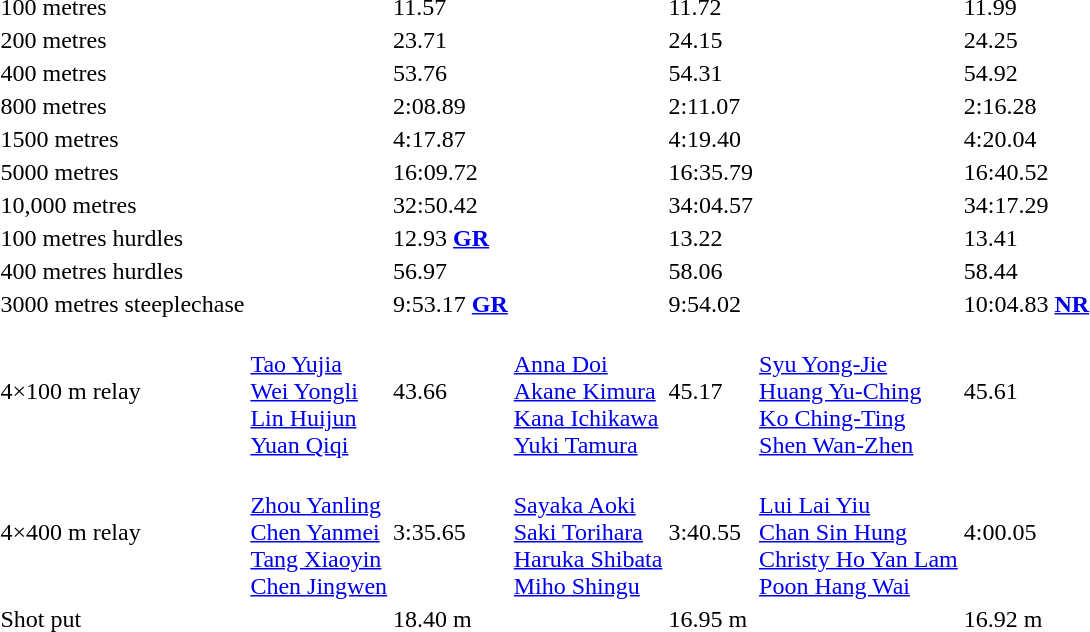<table>
<tr>
<td>100 metres</td>
<td></td>
<td>11.57</td>
<td></td>
<td>11.72</td>
<td></td>
<td>11.99</td>
</tr>
<tr>
<td>200 metres</td>
<td></td>
<td>23.71</td>
<td></td>
<td>24.15</td>
<td></td>
<td>24.25</td>
</tr>
<tr>
<td>400 metres</td>
<td></td>
<td>53.76</td>
<td></td>
<td>54.31</td>
<td></td>
<td>54.92</td>
</tr>
<tr>
<td>800 metres</td>
<td></td>
<td>2:08.89</td>
<td></td>
<td>2:11.07</td>
<td></td>
<td>2:16.28</td>
</tr>
<tr>
<td>1500 metres</td>
<td></td>
<td>4:17.87</td>
<td></td>
<td>4:19.40</td>
<td></td>
<td>4:20.04</td>
</tr>
<tr>
<td>5000 metres</td>
<td></td>
<td>16:09.72</td>
<td></td>
<td>16:35.79</td>
<td></td>
<td>16:40.52</td>
</tr>
<tr>
<td>10,000 metres</td>
<td></td>
<td>32:50.42</td>
<td></td>
<td>34:04.57</td>
<td></td>
<td>34:17.29</td>
</tr>
<tr>
<td>100 metres hurdles</td>
<td></td>
<td>12.93 <strong><a href='#'>GR</a></strong></td>
<td></td>
<td>13.22</td>
<td></td>
<td>13.41</td>
</tr>
<tr>
<td>400 metres hurdles</td>
<td></td>
<td>56.97</td>
<td></td>
<td>58.06</td>
<td></td>
<td>58.44</td>
</tr>
<tr>
<td>3000 metres steeplechase</td>
<td></td>
<td>9:53.17 <strong><a href='#'>GR</a></strong></td>
<td></td>
<td>9:54.02</td>
<td></td>
<td>10:04.83 <strong><a href='#'>NR</a></strong></td>
</tr>
<tr>
<td>4×100 m relay</td>
<td><br><a href='#'>Tao Yujia</a><br><a href='#'>Wei Yongli</a><br><a href='#'>Lin Huijun</a><br><a href='#'>Yuan Qiqi</a></td>
<td>43.66</td>
<td><br><a href='#'>Anna Doi</a><br><a href='#'>Akane Kimura</a><br><a href='#'>Kana Ichikawa</a><br><a href='#'>Yuki Tamura</a></td>
<td>45.17</td>
<td><br><a href='#'>Syu Yong-Jie</a><br><a href='#'>Huang Yu-Ching</a><br><a href='#'>Ko Ching-Ting</a><br><a href='#'>Shen Wan-Zhen</a></td>
<td>45.61</td>
</tr>
<tr>
<td>4×400 m relay</td>
<td><br><a href='#'>Zhou Yanling</a><br><a href='#'>Chen Yanmei</a><br><a href='#'>Tang Xiaoyin</a><br><a href='#'>Chen Jingwen</a></td>
<td>3:35.65</td>
<td><br><a href='#'>Sayaka Aoki</a><br><a href='#'>Saki Torihara</a><br><a href='#'>Haruka Shibata</a><br><a href='#'>Miho Shingu</a></td>
<td>3:40.55</td>
<td><br><a href='#'>Lui Lai Yiu</a><br><a href='#'>Chan Sin Hung</a><br><a href='#'>Christy Ho Yan Lam</a><br><a href='#'>Poon Hang Wai</a></td>
<td>4:00.05</td>
</tr>
<tr>
<td>Shot put</td>
<td></td>
<td>18.40 m</td>
<td></td>
<td>16.95 m</td>
<td></td>
<td>16.92 m</td>
</tr>
</table>
